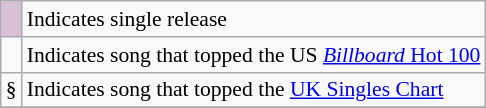<table class="wikitable" style="font-size:90%;">
<tr>
<td style="background-color:#D8BFD8"> </td>
<td>Indicates single release</td>
</tr>
<tr>
<td></td>
<td>Indicates song that topped the US <a href='#'><em>Billboard</em> Hot 100</a></td>
</tr>
<tr>
<td>§</td>
<td>Indicates song that topped the <a href='#'>UK Singles Chart</a></td>
</tr>
<tr>
</tr>
</table>
